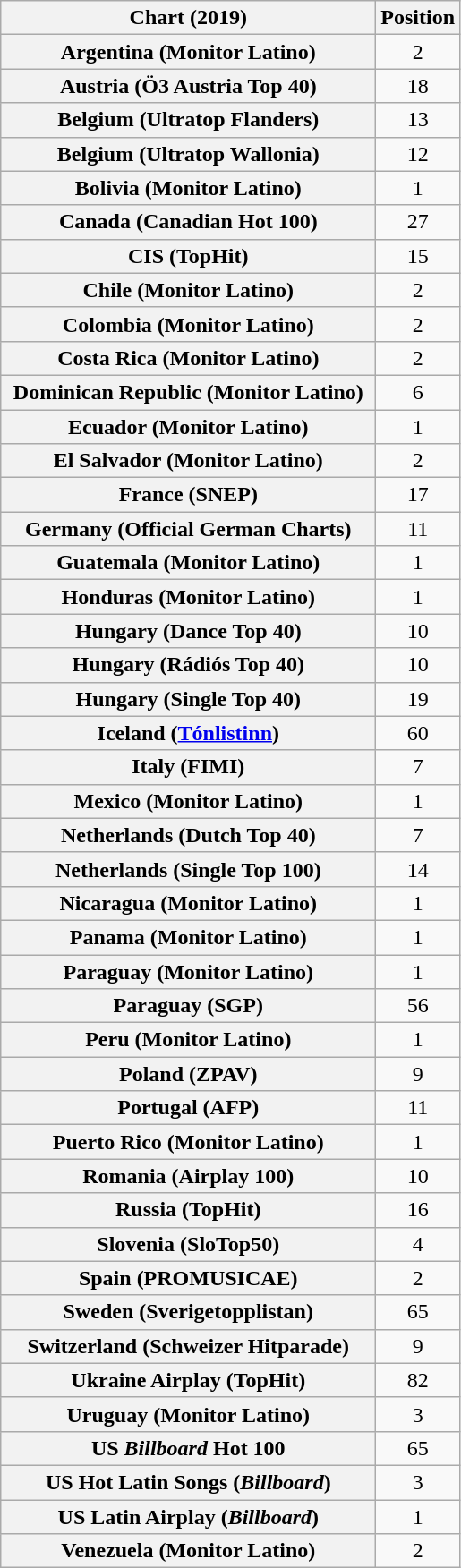<table class="wikitable sortable plainrowheaders" style="text-align:center">
<tr>
<th scope="col" style="width:17em;">Chart (2019)</th>
<th scope="col">Position</th>
</tr>
<tr>
<th scope="row">Argentina (Monitor Latino)</th>
<td>2</td>
</tr>
<tr>
<th scope="row">Austria (Ö3 Austria Top 40)</th>
<td>18</td>
</tr>
<tr>
<th scope="row">Belgium (Ultratop Flanders)</th>
<td>13</td>
</tr>
<tr>
<th scope="row">Belgium (Ultratop Wallonia)</th>
<td>12</td>
</tr>
<tr>
<th scope="row">Bolivia (Monitor Latino)</th>
<td>1</td>
</tr>
<tr>
<th scope="row">Canada (Canadian Hot 100)</th>
<td>27</td>
</tr>
<tr>
<th scope="row">CIS (TopHit)</th>
<td>15</td>
</tr>
<tr>
<th scope="row">Chile (Monitor Latino)</th>
<td>2</td>
</tr>
<tr>
<th scope="row">Colombia (Monitor Latino)</th>
<td>2</td>
</tr>
<tr>
<th scope="row">Costa Rica (Monitor Latino)</th>
<td>2</td>
</tr>
<tr>
<th scope="row">Dominican Republic (Monitor Latino)</th>
<td>6</td>
</tr>
<tr>
<th scope="row">Ecuador (Monitor Latino)</th>
<td>1</td>
</tr>
<tr>
<th scope="row">El Salvador (Monitor Latino)</th>
<td>2</td>
</tr>
<tr>
<th scope="row">France (SNEP)</th>
<td>17</td>
</tr>
<tr>
<th scope="row">Germany (Official German Charts)</th>
<td>11</td>
</tr>
<tr>
<th scope="row">Guatemala (Monitor Latino)</th>
<td>1</td>
</tr>
<tr>
<th scope="row">Honduras (Monitor Latino)</th>
<td>1</td>
</tr>
<tr>
<th scope="row">Hungary (Dance Top 40)</th>
<td>10</td>
</tr>
<tr>
<th scope="row">Hungary (Rádiós Top 40)</th>
<td>10</td>
</tr>
<tr>
<th scope="row">Hungary (Single Top 40)</th>
<td>19</td>
</tr>
<tr>
<th scope="row">Iceland (<a href='#'>Tónlistinn</a>)</th>
<td>60</td>
</tr>
<tr>
<th scope="row">Italy (FIMI)</th>
<td>7</td>
</tr>
<tr>
<th scope="row">Mexico (Monitor Latino)</th>
<td>1</td>
</tr>
<tr>
<th scope="row">Netherlands (Dutch Top 40)</th>
<td>7</td>
</tr>
<tr>
<th scope="row">Netherlands (Single Top 100)</th>
<td>14</td>
</tr>
<tr>
<th scope="row">Nicaragua (Monitor Latino)</th>
<td>1</td>
</tr>
<tr>
<th scope="row">Panama (Monitor Latino)</th>
<td>1</td>
</tr>
<tr>
<th scope="row">Paraguay (Monitor Latino)</th>
<td>1</td>
</tr>
<tr>
<th scope="row">Paraguay (SGP)</th>
<td>56</td>
</tr>
<tr>
<th scope="row">Peru (Monitor Latino)</th>
<td>1</td>
</tr>
<tr>
<th scope="row">Poland (ZPAV)</th>
<td>9</td>
</tr>
<tr>
<th scope="row">Portugal (AFP)</th>
<td>11</td>
</tr>
<tr>
<th scope="row">Puerto Rico (Monitor Latino)</th>
<td>1</td>
</tr>
<tr>
<th scope="row">Romania (Airplay 100)</th>
<td>10</td>
</tr>
<tr>
<th scope="row">Russia (TopHit)</th>
<td align=center>16</td>
</tr>
<tr>
<th scope="row">Slovenia (SloTop50)</th>
<td>4</td>
</tr>
<tr>
<th scope="row">Spain (PROMUSICAE)</th>
<td>2</td>
</tr>
<tr>
<th scope="row">Sweden (Sverigetopplistan)</th>
<td>65</td>
</tr>
<tr>
<th scope="row">Switzerland (Schweizer Hitparade)</th>
<td>9</td>
</tr>
<tr>
<th scope="row">Ukraine Airplay (TopHit)</th>
<td>82</td>
</tr>
<tr>
<th scope="row">Uruguay (Monitor Latino)</th>
<td>3</td>
</tr>
<tr>
<th scope="row">US <em>Billboard</em> Hot 100</th>
<td>65</td>
</tr>
<tr>
<th scope="row">US Hot Latin Songs (<em>Billboard</em>)</th>
<td>3</td>
</tr>
<tr>
<th scope="row">US Latin Airplay (<em>Billboard</em>)</th>
<td>1</td>
</tr>
<tr>
<th scope="row">Venezuela (Monitor Latino)</th>
<td>2</td>
</tr>
</table>
